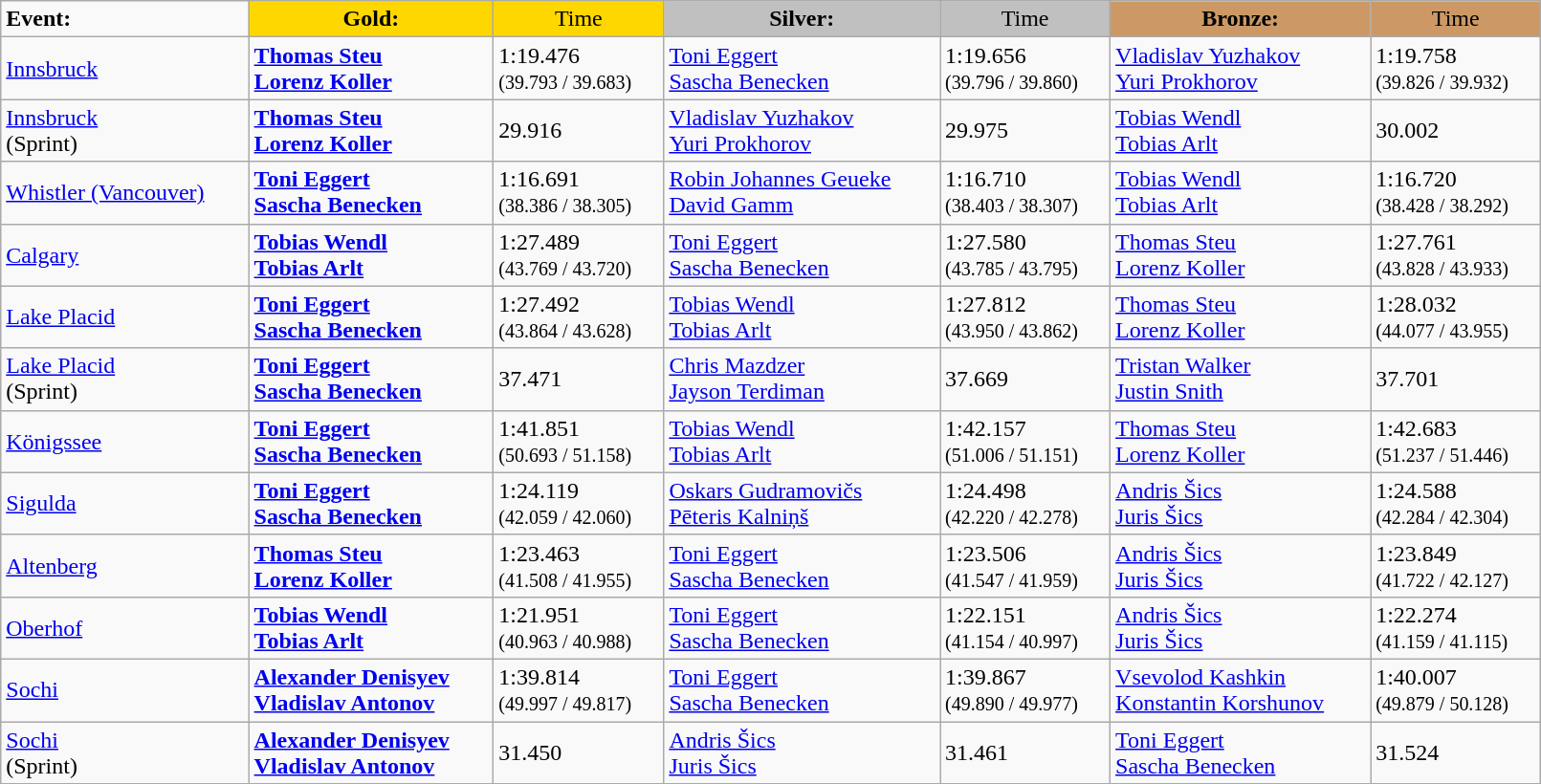<table class="wikitable" style="width:85%;">
<tr>
<td><strong>Event:</strong></td>
<td !  style="text-align:center; background:gold;"><strong>Gold:</strong></td>
<td !  style="text-align:center; background:gold;">Time</td>
<td !  style="text-align:center; background:silver;"><strong>Silver:</strong></td>
<td !  style="text-align:center; background:silver;">Time</td>
<td !  style="text-align:center; background:#c96;"><strong>Bronze:</strong></td>
<td !  style="text-align:center; background:#c96;">Time</td>
</tr>
<tr>
<td><a href='#'>Innsbruck</a></td>
<td><strong><a href='#'>Thomas Steu</a><br><a href='#'>Lorenz Koller</a><br></strong></td>
<td>1:19.476<br><small>(39.793 / 39.683)</small></td>
<td><a href='#'>Toni Eggert</a><br><a href='#'>Sascha Benecken</a><br></td>
<td>1:19.656<br><small>(39.796 / 39.860)</small></td>
<td><a href='#'>Vladislav Yuzhakov</a><br><a href='#'>Yuri Prokhorov</a><br></td>
<td>1:19.758<br><small>(39.826 / 39.932)</small></td>
</tr>
<tr>
<td><a href='#'>Innsbruck</a><br>(Sprint)</td>
<td><strong><a href='#'>Thomas Steu</a><br><a href='#'>Lorenz Koller</a><br></strong></td>
<td>29.916</td>
<td><a href='#'>Vladislav Yuzhakov</a><br><a href='#'>Yuri Prokhorov</a><br></td>
<td>29.975</td>
<td><a href='#'>Tobias Wendl</a><br><a href='#'>Tobias Arlt</a><br></td>
<td>30.002</td>
</tr>
<tr>
<td><a href='#'>Whistler (Vancouver)</a></td>
<td><strong><a href='#'>Toni Eggert</a><br><a href='#'>Sascha Benecken</a><br></strong></td>
<td>1:16.691<br><small>(38.386 / 38.305)</small></td>
<td><a href='#'>Robin Johannes Geueke</a><br><a href='#'>David Gamm</a><br></td>
<td>1:16.710<br><small>(38.403 / 38.307)</small></td>
<td><a href='#'>Tobias Wendl</a><br><a href='#'>Tobias Arlt</a><br></td>
<td>1:16.720<br><small>(38.428 / 38.292)</small></td>
</tr>
<tr>
<td><a href='#'>Calgary</a></td>
<td><strong><a href='#'>Tobias Wendl</a><br><a href='#'>Tobias Arlt</a><br></strong></td>
<td>1:27.489<br><small>(43.769 / 43.720)</small></td>
<td><a href='#'>Toni Eggert</a><br><a href='#'>Sascha Benecken</a><br></td>
<td>1:27.580<br><small>(43.785 / 43.795)</small></td>
<td><a href='#'>Thomas Steu</a><br><a href='#'>Lorenz Koller</a><br></td>
<td>1:27.761<br><small>(43.828 / 43.933)</small></td>
</tr>
<tr>
<td><a href='#'>Lake Placid</a></td>
<td><strong><a href='#'>Toni Eggert</a><br><a href='#'>Sascha Benecken</a><br></strong></td>
<td>1:27.492<br><small>(43.864 / 43.628)</small></td>
<td><a href='#'>Tobias Wendl</a><br><a href='#'>Tobias Arlt</a><br></td>
<td>1:27.812<br><small>(43.950 / 43.862)</small></td>
<td><a href='#'>Thomas Steu</a><br><a href='#'>Lorenz Koller</a><br></td>
<td>1:28.032<br><small>(44.077 / 43.955)</small></td>
</tr>
<tr>
<td><a href='#'>Lake Placid</a><br>(Sprint)</td>
<td><strong><a href='#'>Toni Eggert</a><br><a href='#'>Sascha Benecken</a><br></strong></td>
<td>37.471</td>
<td><a href='#'>Chris Mazdzer</a><br><a href='#'>Jayson Terdiman</a><br></td>
<td>37.669</td>
<td><a href='#'>Tristan Walker</a><br><a href='#'>Justin Snith</a><br></td>
<td>37.701</td>
</tr>
<tr>
<td><a href='#'>Königssee</a></td>
<td><strong><a href='#'>Toni Eggert</a><br><a href='#'>Sascha Benecken</a><br></strong></td>
<td>1:41.851<br><small>(50.693 / 51.158)</small></td>
<td><a href='#'>Tobias Wendl</a><br><a href='#'>Tobias Arlt</a><br></td>
<td>1:42.157<br><small>(51.006 / 51.151)</small></td>
<td><a href='#'>Thomas Steu</a><br><a href='#'>Lorenz Koller</a><br></td>
<td>1:42.683<br><small>(51.237 / 51.446)</small></td>
</tr>
<tr>
<td><a href='#'>Sigulda</a></td>
<td><strong><a href='#'>Toni Eggert</a><br><a href='#'>Sascha Benecken</a><br></strong></td>
<td>1:24.119<br><small>(42.059 / 42.060)</small></td>
<td><a href='#'>Oskars Gudramovičs</a><br><a href='#'>Pēteris Kalniņš</a><br></td>
<td>1:24.498<br><small>(42.220 / 42.278)</small></td>
<td><a href='#'>Andris Šics</a><br><a href='#'>Juris Šics</a><br></td>
<td>1:24.588<br><small>(42.284 / 42.304)</small></td>
</tr>
<tr>
<td><a href='#'>Altenberg</a></td>
<td><strong><a href='#'>Thomas Steu</a><br><a href='#'>Lorenz Koller</a><br></strong></td>
<td>1:23.463<br><small>(41.508 / 41.955)</small></td>
<td><a href='#'>Toni Eggert</a><br><a href='#'>Sascha Benecken</a><br></td>
<td>1:23.506<br><small>(41.547 / 41.959)</small></td>
<td><a href='#'>Andris Šics</a><br><a href='#'>Juris Šics</a><br></td>
<td>1:23.849<br><small>(41.722 / 42.127)</small></td>
</tr>
<tr>
<td><a href='#'>Oberhof</a></td>
<td><strong><a href='#'>Tobias Wendl</a><br><a href='#'>Tobias Arlt</a><br></strong></td>
<td>1:21.951<br><small>(40.963 / 40.988)</small></td>
<td><a href='#'>Toni Eggert</a><br><a href='#'>Sascha Benecken</a><br></td>
<td>1:22.151<br><small>(41.154 / 40.997)</small></td>
<td><a href='#'>Andris Šics</a><br><a href='#'>Juris Šics</a><br></td>
<td>1:22.274<br><small>(41.159 / 41.115)</small></td>
</tr>
<tr>
<td><a href='#'>Sochi</a></td>
<td><strong><a href='#'>Alexander Denisyev</a><br><a href='#'>Vladislav Antonov</a><br></strong></td>
<td>1:39.814<br><small>(49.997 / 49.817)</small></td>
<td><a href='#'>Toni Eggert</a><br><a href='#'>Sascha Benecken</a><br></td>
<td>1:39.867<br><small>(49.890 / 49.977)</small></td>
<td><a href='#'>Vsevolod Kashkin</a><br><a href='#'>Konstantin Korshunov</a><br></td>
<td>1:40.007<br><small>(49.879 / 50.128)</small></td>
</tr>
<tr>
<td><a href='#'>Sochi</a><br>(Sprint)</td>
<td><strong><a href='#'>Alexander Denisyev</a><br><a href='#'>Vladislav Antonov</a><br></strong></td>
<td>31.450</td>
<td><a href='#'>Andris Šics</a><br><a href='#'>Juris Šics</a><br></td>
<td>31.461</td>
<td><a href='#'>Toni Eggert</a><br><a href='#'>Sascha Benecken</a><br></td>
<td>31.524</td>
</tr>
</table>
